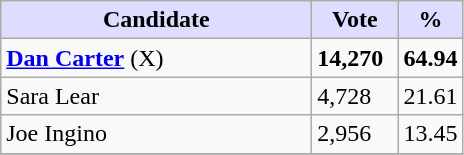<table class="wikitable">
<tr>
<th style="background:#ddf; width:200px;">Candidate</th>
<th style="background:#ddf; width:50px;">Vote</th>
<th style="background:#ddf; width:30px;">%</th>
</tr>
<tr>
<td><strong><a href='#'>Dan Carter</a></strong> (X)</td>
<td><strong>14,270</strong></td>
<td><strong>64.94</strong></td>
</tr>
<tr>
<td>Sara Lear</td>
<td>4,728</td>
<td>21.61</td>
</tr>
<tr>
<td>Joe Ingino</td>
<td>2,956</td>
<td>13.45</td>
</tr>
<tr>
</tr>
</table>
